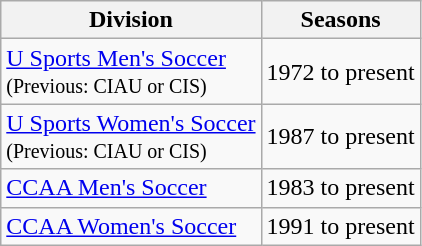<table class="wikitable sortable">
<tr>
<th>Division</th>
<th>Seasons</th>
</tr>
<tr>
<td><a href='#'>U Sports Men's Soccer</a><br><small>(Previous: CIAU or CIS)</small></td>
<td>1972 to present</td>
</tr>
<tr>
<td><a href='#'>U Sports Women's Soccer</a><br><small>(Previous: CIAU or CIS)</small></td>
<td>1987 to present</td>
</tr>
<tr>
<td><a href='#'>CCAA Men's Soccer</a></td>
<td>1983 to present</td>
</tr>
<tr>
<td><a href='#'>CCAA Women's Soccer</a></td>
<td>1991 to present</td>
</tr>
</table>
